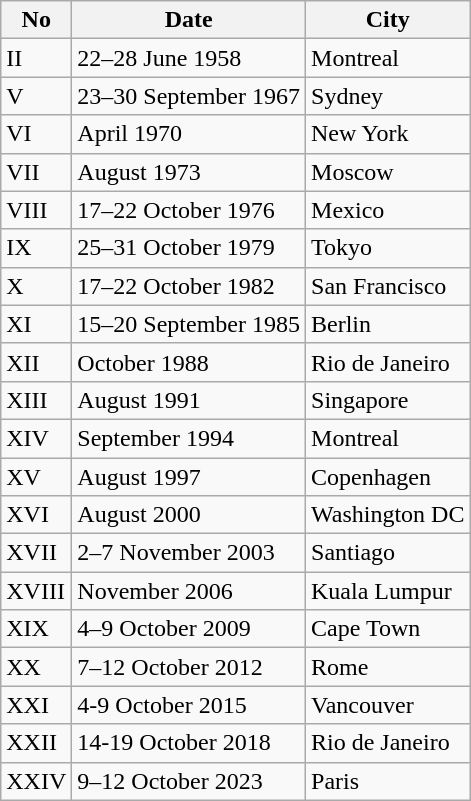<table class="wikitable">
<tr>
<th>No</th>
<th>Date</th>
<th>City</th>
</tr>
<tr>
<td>II</td>
<td>22–28 June 1958</td>
<td>Montreal</td>
</tr>
<tr>
<td>V</td>
<td>23–30 September 1967</td>
<td>Sydney</td>
</tr>
<tr>
<td>VI</td>
<td>April 1970</td>
<td>New York</td>
</tr>
<tr>
<td>VII</td>
<td>August 1973</td>
<td>Moscow</td>
</tr>
<tr>
<td>VIII</td>
<td>17–22 October 1976</td>
<td>Mexico</td>
</tr>
<tr>
<td>IX</td>
<td>25–31 October 1979</td>
<td>Tokyo</td>
</tr>
<tr>
<td>X</td>
<td>17–22 October 1982</td>
<td>San Francisco</td>
</tr>
<tr>
<td>XI</td>
<td>15–20 September 1985</td>
<td>Berlin</td>
</tr>
<tr>
<td>XII</td>
<td>October 1988</td>
<td>Rio de Janeiro</td>
</tr>
<tr>
<td>XIII</td>
<td>August 1991</td>
<td>Singapore</td>
</tr>
<tr>
<td>XIV</td>
<td>September 1994</td>
<td>Montreal</td>
</tr>
<tr>
<td>XV</td>
<td>August 1997</td>
<td>Copenhagen</td>
</tr>
<tr>
<td>XVI</td>
<td>August 2000</td>
<td>Washington DC</td>
</tr>
<tr>
<td>XVII</td>
<td>2–7 November 2003</td>
<td>Santiago</td>
</tr>
<tr>
<td>XVIII</td>
<td>November 2006</td>
<td>Kuala Lumpur</td>
</tr>
<tr>
<td>XIX</td>
<td>4–9 October 2009</td>
<td>Cape Town</td>
</tr>
<tr>
<td>XX</td>
<td>7–12 October 2012</td>
<td>Rome</td>
</tr>
<tr>
<td>XXI</td>
<td>4-9 October 2015</td>
<td>Vancouver</td>
</tr>
<tr>
<td>XXII</td>
<td>14-19 October 2018</td>
<td>Rio de Janeiro</td>
</tr>
<tr>
<td>XXIV</td>
<td>9–12 October 2023</td>
<td>Paris</td>
</tr>
</table>
